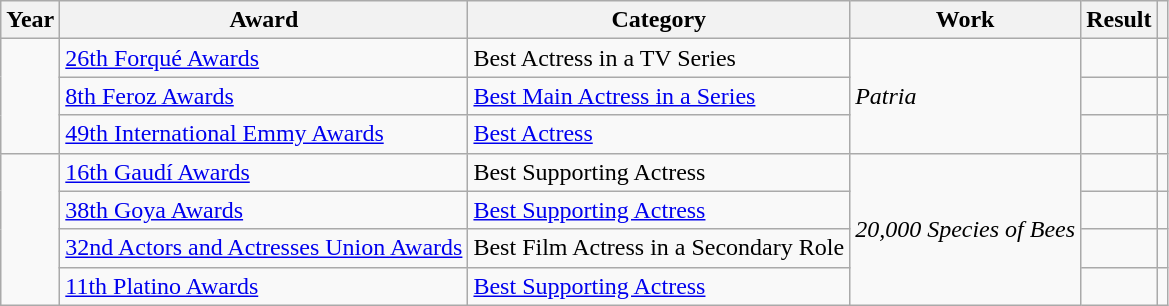<table class="wikitable sortable plainrowheaders">
<tr>
<th>Year</th>
<th>Award</th>
<th>Category</th>
<th>Work</th>
<th>Result</th>
<th scope="col" class="unsortable"></th>
</tr>
<tr>
<td rowspan = "3"></td>
<td><a href='#'>26th Forqué Awards</a></td>
<td>Best Actress in a TV Series</td>
<td rowspan = "3"><em>Patria</em></td>
<td></td>
<td></td>
</tr>
<tr>
<td><a href='#'>8th Feroz Awards</a></td>
<td><a href='#'>Best Main Actress in a Series</a></td>
<td></td>
<td></td>
</tr>
<tr>
<td><a href='#'>49th International Emmy Awards</a></td>
<td><a href='#'>Best Actress</a></td>
<td></td>
<td></td>
</tr>
<tr>
<td rowspan = "4"></td>
<td><a href='#'>16th Gaudí Awards</a></td>
<td>Best Supporting Actress</td>
<td rowspan = "4"><em>20,000 Species of Bees</em></td>
<td></td>
<td></td>
</tr>
<tr>
<td><a href='#'>38th Goya Awards</a></td>
<td><a href='#'>Best Supporting Actress</a></td>
<td></td>
<td></td>
</tr>
<tr>
<td><a href='#'>32nd Actors and Actresses Union Awards</a></td>
<td>Best Film Actress in a Secondary Role</td>
<td></td>
<td></td>
</tr>
<tr>
<td><a href='#'>11th Platino Awards</a></td>
<td><a href='#'>Best Supporting Actress</a></td>
<td></td>
<td></td>
</tr>
</table>
